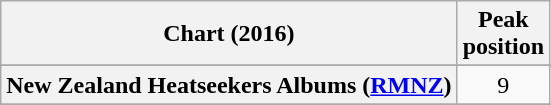<table class="wikitable sortable plainrowheaders" style="text-align:center">
<tr>
<th scope="col">Chart (2016)</th>
<th scope="col">Peak<br> position</th>
</tr>
<tr>
</tr>
<tr>
</tr>
<tr>
<th scope="row">New Zealand Heatseekers Albums (<a href='#'>RMNZ</a>)</th>
<td>9</td>
</tr>
<tr>
</tr>
</table>
